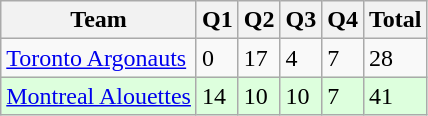<table class="wikitable">
<tr>
<th>Team</th>
<th>Q1</th>
<th>Q2</th>
<th>Q3</th>
<th>Q4</th>
<th>Total</th>
</tr>
<tr>
<td><a href='#'>Toronto Argonauts</a></td>
<td>0</td>
<td>17</td>
<td>4</td>
<td>7</td>
<td>28</td>
</tr>
<tr style="background-color:#DDFFDD">
<td><a href='#'>Montreal Alouettes</a></td>
<td>14</td>
<td>10</td>
<td>10</td>
<td>7</td>
<td>41</td>
</tr>
</table>
